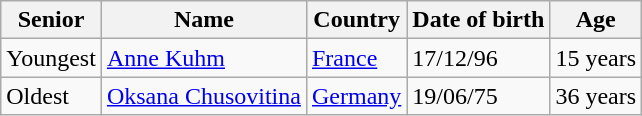<table class="wikitable">
<tr>
<th>Senior</th>
<th>Name</th>
<th>Country</th>
<th>Date of birth</th>
<th>Age</th>
</tr>
<tr>
<td>Youngest</td>
<td><a href='#'>Anne Kuhm</a></td>
<td>  <a href='#'>France</a></td>
<td>17/12/96</td>
<td>15 years</td>
</tr>
<tr>
<td>Oldest</td>
<td><a href='#'>Oksana Chusovitina</a></td>
<td> <a href='#'>Germany</a></td>
<td>19/06/75</td>
<td>36 years</td>
</tr>
</table>
